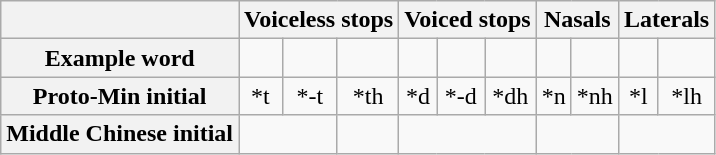<table class="wikitable" style="text-align: center">
<tr>
<th></th>
<th colspan="3">Voiceless stops</th>
<th colspan="3">Voiced stops</th>
<th colspan="2">Nasals</th>
<th colspan="2">Laterals</th>
</tr>
<tr>
<th>Example word</th>
<td></td>
<td></td>
<td></td>
<td></td>
<td></td>
<td></td>
<td></td>
<td></td>
<td></td>
<td></td>
</tr>
<tr>
<th>Proto-Min initial</th>
<td>*t</td>
<td>*-t</td>
<td>*th</td>
<td>*d</td>
<td>*-d</td>
<td>*dh</td>
<td>*n</td>
<td>*nh</td>
<td>*l</td>
<td>*lh</td>
</tr>
<tr>
<th>Middle Chinese initial</th>
<td colspan="2"></td>
<td></td>
<td colspan="3"></td>
<td colspan="2"></td>
<td colspan="2"></td>
</tr>
</table>
